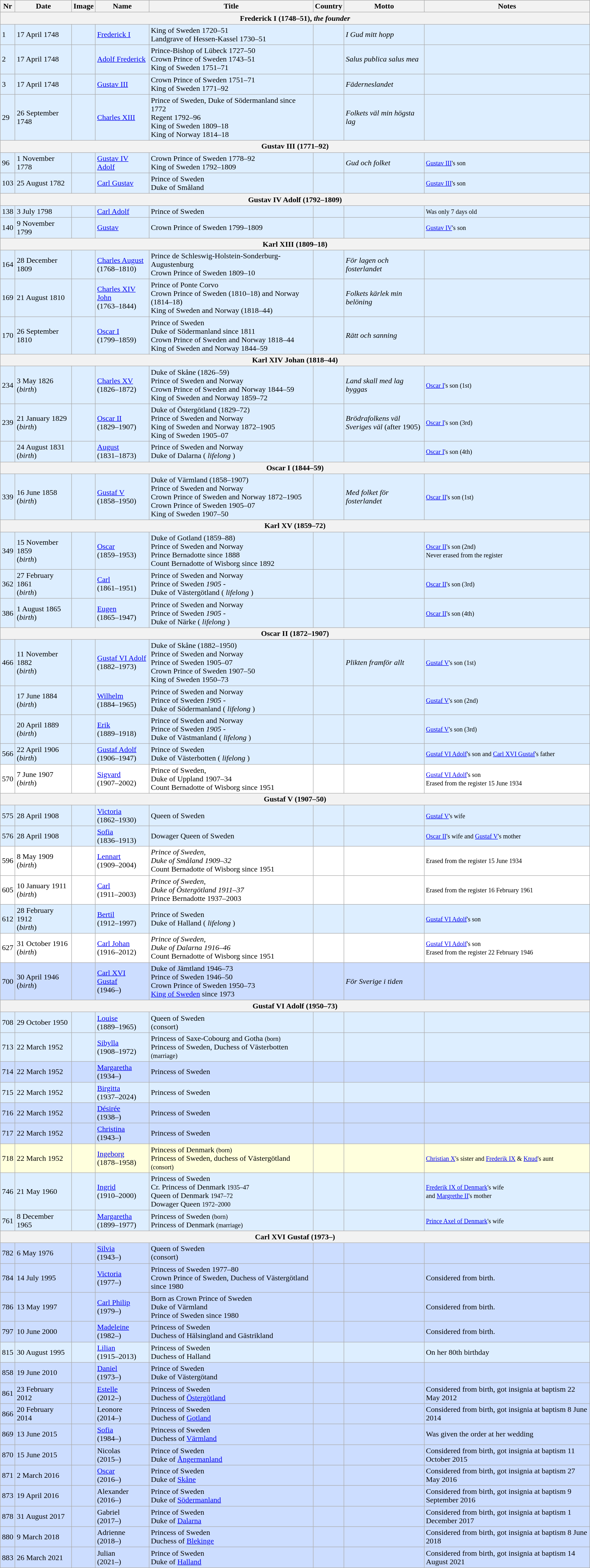<table class="wikitable">
<tr>
<th>Nr</th>
<th>Date</th>
<th>Image</th>
<th>Name</th>
<th>Title</th>
<th>Country</th>
<th>Motto</th>
<th>Notes</th>
</tr>
<tr>
<th colspan=8>Frederick I (1748–51), <em>the founder</em></th>
</tr>
<tr bgcolor="#DDEEFF">
<td>1</td>
<td>17 April 1748</td>
<td></td>
<td><a href='#'>Frederick I</a></td>
<td>King of Sweden 1720–51<br>Landgrave of Hessen-Kassel 1730–51</td>
<td><br></td>
<td><em>I Gud mitt hopp</em></td>
<td></td>
</tr>
<tr bgcolor="#DDEEFF">
<td>2</td>
<td>17 April 1748</td>
<td></td>
<td><a href='#'>Adolf Frederick</a></td>
<td>Prince-Bishop of Lübeck 1727–50<br>Crown Prince of Sweden 1743–51<br>King of Sweden 1751–71</td>
<td></td>
<td><em>Salus publica salus mea</em></td>
<td></td>
</tr>
<tr bgcolor="#DDEEFF">
<td>3</td>
<td>17 April 1748</td>
<td></td>
<td><a href='#'>Gustav III</a></td>
<td>Crown Prince of Sweden 1751–71<br>King of Sweden 1771–92</td>
<td></td>
<td><em>Fäderneslandet</em></td>
<td></td>
</tr>
<tr bgcolor="#DDEEFF">
<td>29</td>
<td>26 September 1748</td>
<td></td>
<td><a href='#'>Charles XIII</a></td>
<td>Prince of Sweden, Duke of Södermanland since 1772<br>Regent 1792–96<br>King of Sweden 1809–18<br>King of Norway 1814–18</td>
<td><br></td>
<td><em>Folkets väl min högsta lag</em></td>
<td></td>
</tr>
<tr>
<th colspan=8>Gustav III (1771–92)</th>
</tr>
<tr bgcolor="#DDEEFF">
<td>96</td>
<td>1 November 1778</td>
<td></td>
<td><a href='#'>Gustav IV Adolf</a></td>
<td>Crown Prince of Sweden 1778–92<br>King of Sweden 1792–1809</td>
<td></td>
<td><em>Gud och folket</em></td>
<td><small><a href='#'>Gustav III</a>'s son</small></td>
</tr>
<tr bgcolor="#DDEEFF">
<td>103</td>
<td>25 August 1782</td>
<td></td>
<td><a href='#'>Carl Gustav</a></td>
<td>Prince of Sweden<br>Duke of Småland</td>
<td></td>
<td></td>
<td><small><a href='#'>Gustav III</a>'s son</small></td>
</tr>
<tr>
<th colspan=8>Gustav IV Adolf (1792–1809)</th>
</tr>
<tr bgcolor="#DDEEFF">
<td>138</td>
<td>3 July 1798</td>
<td></td>
<td><a href='#'>Carl Adolf</a></td>
<td>Prince of Sweden</td>
<td></td>
<td></td>
<td><small>Was only 7 days old</small></td>
</tr>
<tr bgcolor="#DDEEFF">
<td>140</td>
<td>9 November 1799</td>
<td></td>
<td><a href='#'>Gustav</a></td>
<td>Crown Prince of Sweden 1799–1809</td>
<td></td>
<td></td>
<td><small><a href='#'>Gustav IV</a>'s son</small></td>
</tr>
<tr>
<th colspan=8>Karl XIII (1809–18)</th>
</tr>
<tr bgcolor="#DDEEFF">
<td>164</td>
<td>28 December 1809</td>
<td></td>
<td><a href='#'>Charles August</a><br>(1768–1810)</td>
<td>Prince de Schleswig-Holstein-Sonderburg-Augustenburg<br>Crown Prince of Sweden 1809–10</td>
<td></td>
<td><em>För lagen och fosterlandet</em></td>
<td></td>
</tr>
<tr bgcolor="#DDEEFF">
<td>169</td>
<td>21 August 1810</td>
<td></td>
<td><a href='#'>Charles XIV John</a><br>(1763–1844)</td>
<td>Prince of Ponte Corvo<br>Crown Prince of Sweden (1810–18) and Norway (1814–18)<br>King of Sweden and Norway (1818–44)</td>
<td><br><br></td>
<td><em>Folkets kärlek min belöning</em></td>
<td></td>
</tr>
<tr bgcolor="#DDEEFF">
<td>170</td>
<td>26 September 1810</td>
<td></td>
<td><a href='#'>Oscar I</a><br>(1799–1859)</td>
<td>Prince of Sweden<br>Duke of Södermanland since 1811<br>Crown Prince of Sweden and Norway 1818–44<br>King of Sweden and Norway 1844–59</td>
<td><br><br></td>
<td><em>Rätt och sanning</em></td>
<td></td>
</tr>
<tr>
<th colspan=8>Karl XIV Johan (1818–44)</th>
</tr>
<tr bgcolor="#DDEEFF">
<td>234</td>
<td>3 May 1826<br>(<em>birth</em>)</td>
<td></td>
<td><a href='#'>Charles XV</a><br>(1826–1872)</td>
<td>Duke of Skåne (1826–59)<br>Prince of Sweden and Norway<br>Crown Prince of Sweden and Norway 1844–59<br>King of Sweden and Norway 1859–72</td>
<td><br></td>
<td><em>Land skall med lag byggas</em></td>
<td><small><a href='#'>Oscar I</a>'s son (1st)</small></td>
</tr>
<tr bgcolor="#DDEEFF">
<td>239</td>
<td>21 January 1829<br>(<em>birth</em>)</td>
<td></td>
<td><a href='#'>Oscar II</a><br>(1829–1907)</td>
<td>Duke of Östergötland (1829–72)<br> Prince of Sweden and Norway<br>King of Sweden and Norway 1872–1905<br>King of Sweden 1905–07</td>
<td><br> <br><br></td>
<td><em>Brödrafolkens väl</em><br><em>Sveriges väl</em> (after 1905)</td>
<td><small><a href='#'>Oscar I</a>'s son (3rd)</small></td>
</tr>
<tr bgcolor="#DDEEFF">
<td></td>
<td>24 August 1831<br>(<em>birth</em>)</td>
<td></td>
<td><a href='#'>August</a><br>(1831–1873)</td>
<td>Prince of Sweden and Norway<br>Duke of Dalarna (<em> lifelong </em>)</td>
<td><br></td>
<td></td>
<td><small><a href='#'>Oscar I</a>'s son (4th)</small></td>
</tr>
<tr>
<th colspan=8>Oscar I (1844–59)</th>
</tr>
<tr bgcolor="#DDEEFF">
<td>339</td>
<td>16 June 1858<br>(<em>birth</em>)</td>
<td></td>
<td><a href='#'>Gustaf V</a><br>(1858–1950)</td>
<td>Duke of Värmland (1858–1907)<br>Prince of Sweden and Norway<br>Crown Prince of Sweden and Norway 1872–1905<br>Crown Prince of Sweden 1905–07<br>King of Sweden 1907–50</td>
<td><br> <br><br></td>
<td><em>Med folket för fosterlandet</em></td>
<td><small><a href='#'>Oscar II</a>'s son (1st)</small></td>
</tr>
<tr>
<th colspan=8>Karl XV (1859–72)</th>
</tr>
<tr bgcolor="#DDEEFF">
<td>349</td>
<td>15 November 1859<br>(<em>birth</em>)</td>
<td></td>
<td><a href='#'>Oscar</a><br>(1859–1953)</td>
<td>Duke of Gotland (1859–88)<br>Prince of Sweden and Norway<br>Prince Bernadotte since 1888<br>Count Bernadotte of Wisborg since 1892</td>
<td><br> <br><br></td>
<td></td>
<td><small><a href='#'>Oscar II</a>'s son (2nd)<br>Never erased from the register</small></td>
</tr>
<tr bgcolor="#DDEEFF">
<td>362</td>
<td>27 February 1861<br>(<em>birth</em>)</td>
<td></td>
<td><a href='#'>Carl</a><br>(1861–1951)</td>
<td>Prince of Sweden and Norway<br>Prince of Sweden <em>1905 -</em><br>Duke of Västergötland (<em> lifelong </em>)</td>
<td><br> <br><br></td>
<td></td>
<td><small><a href='#'>Oscar II</a>'s son (3rd)</small></td>
</tr>
<tr bgcolor="#DDEEFF">
<td>386</td>
<td>1 August 1865<br>(<em>birth</em>)</td>
<td></td>
<td><a href='#'>Eugen</a><br>(1865–1947)</td>
<td>Prince of Sweden and Norway<br>Prince of Sweden <em>1905 -</em><br>Duke of Närke (<em> lifelong </em>)</td>
<td><br> <br><br></td>
<td></td>
<td><small><a href='#'>Oscar II</a>'s son (4th)</small></td>
</tr>
<tr>
<th colspan=8>Oscar II (1872–1907)</th>
</tr>
<tr bgcolor="#DDEEFF">
<td>466</td>
<td>11 November 1882<br>(<em>birth</em>)</td>
<td></td>
<td><a href='#'>Gustaf VI Adolf</a><br>(1882–1973)</td>
<td>Duke of Skåne (1882–1950)<br>Prince of Sweden and Norway<br> Prince of Sweden 1905–07<br>Crown Prince of Sweden 1907–50<br>King of Sweden 1950–73</td>
<td><br> <br><br></td>
<td><em>Plikten framför allt</em></td>
<td><small><a href='#'>Gustaf V</a>'s son (1st)</small></td>
</tr>
<tr bgcolor="#DDEEFF">
<td></td>
<td>17 June 1884<br>(<em>birth</em>)</td>
<td></td>
<td><a href='#'>Wilhelm</a><br>(1884–1965)</td>
<td>Prince of Sweden and Norway<br>Prince of Sweden <em>1905 -</em><br>Duke of Södermanland (<em> lifelong </em>)</td>
<td><br> <br><br></td>
<td></td>
<td><small><a href='#'>Gustaf V</a>'s son (2nd)</small></td>
</tr>
<tr bgcolor="#DDEEFF">
<td></td>
<td>20 April 1889<br>(<em>birth</em>)</td>
<td></td>
<td><a href='#'>Erik</a><br>(1889–1918)</td>
<td>Prince of Sweden and Norway<br>Prince of Sweden <em>1905 -</em><br>Duke of Västmanland (<em> lifelong </em>)</td>
<td><br> <br><br></td>
<td></td>
<td><small><a href='#'>Gustaf V</a>'s son (3rd)</small></td>
</tr>
<tr bgcolor="#DDEEFF">
<td>566</td>
<td>22 April 1906<br>(<em>birth</em>)</td>
<td></td>
<td><a href='#'>Gustaf Adolf</a><br>(1906–1947)</td>
<td>Prince of Sweden<br> Duke of Västerbotten (<em> lifelong </em>)</td>
<td></td>
<td></td>
<td><small><a href='#'>Gustaf VI Adolf</a>'s son and <a href='#'>Carl XVI Gustaf</a>'s father</small></td>
</tr>
<tr bgcolor="#FFFFFF">
<td>570</td>
<td>7 June 1907<br>(<em>birth</em>)</td>
<td></td>
<td><a href='#'>Sigvard</a><br>(1907–2002)</td>
<td>Prince of Sweden,<br> Duke of Uppland 1907–34<br>Count Bernadotte of Wisborg since 1951</td>
<td></td>
<td></td>
<td><small><a href='#'>Gustaf VI Adolf</a>'s son<br> Erased from the register 15 June 1934</small></td>
</tr>
<tr>
<th colspan=8>Gustaf V (1907–50)</th>
</tr>
<tr bgcolor="#DDEEFF">
<td>575</td>
<td>28 April 1908</td>
<td></td>
<td><a href='#'>Victoria</a><br>(1862–1930)</td>
<td>Queen of Sweden</td>
<td><br></td>
<td></td>
<td><small><a href='#'>Gustaf V</a>'s wife</small></td>
</tr>
<tr bgcolor="#DDEEFF">
<td>576</td>
<td>28 April 1908</td>
<td></td>
<td><a href='#'>Sofia</a><br>(1836–1913)</td>
<td>Dowager Queen of Sweden</td>
<td><br></td>
<td></td>
<td><small><a href='#'>Oscar II</a>'s wife and <a href='#'>Gustaf V</a>'s mother</small></td>
</tr>
<tr bgcolor="#FFFFFF">
<td>596</td>
<td>8 May 1909<br>(<em>birth</em>)</td>
<td></td>
<td><a href='#'>Lennart</a><br>(1909–2004)</td>
<td><em>Prince of Sweden,<br>Duke of Småland 1909–32</em><br> Count Bernadotte of Wisborg since 1951</td>
<td></td>
<td></td>
<td><small>Erased from the register 15 June 1934</small></td>
</tr>
<tr bgcolor="#FFFFFF">
<td>605</td>
<td>10 January 1911<br>(<em>birth</em>)</td>
<td></td>
<td><a href='#'>Carl</a><br>(1911–2003)</td>
<td><em>Prince of Sweden,<br>Duke of Östergötland 1911–37</em><br>Prince Bernadotte 1937–2003</td>
<td></td>
<td></td>
<td><small>Erased from the register 16 February 1961</small></td>
</tr>
<tr bgcolor="#DDEEFF">
<td>612</td>
<td>28 February 1912<br>(<em>birth</em>)</td>
<td></td>
<td><a href='#'>Bertil</a><br>(1912–1997)</td>
<td>Prince of Sweden<br>Duke of Halland (<em> lifelong </em>)</td>
<td></td>
<td></td>
<td><small><a href='#'>Gustaf VI Adolf</a>'s son</small></td>
</tr>
<tr bgcolor="#FFFFFF">
<td>627</td>
<td>31 October 1916<br>(<em>birth</em>)</td>
<td></td>
<td><a href='#'>Carl Johan</a><br>(1916–2012)</td>
<td><em>Prince of Sweden, <br>Duke of Dalarna 1916–46</em><br>Count Bernadotte of Wisborg since 1951</td>
<td></td>
<td></td>
<td><small><a href='#'>Gustaf VI Adolf</a>'s son <br>Erased from the register 22 February 1946</small></td>
</tr>
<tr bgcolor="#CCDDFF">
<td>700</td>
<td>30 April 1946<br>(<em>birth</em>)</td>
<td></td>
<td><a href='#'>Carl XVI Gustaf</a><br>(1946–)</td>
<td>Duke of Jämtland 1946–73<br>Prince of Sweden 1946–50<br>Crown Prince of Sweden 1950–73<br><a href='#'>King of Sweden</a> since 1973</td>
<td></td>
<td><em>För Sverige i tiden</em></td>
<td></td>
</tr>
<tr>
<th colspan=8>Gustaf VI Adolf (1950–73)</th>
</tr>
<tr bgcolor="#DDEEFF">
<td>708</td>
<td>29 October 1950</td>
<td></td>
<td><a href='#'>Louise</a><br>(1889–1965)</td>
<td>Queen of Sweden<br>(consort)</td>
<td><br></td>
<td></td>
<td></td>
</tr>
<tr bgcolor="#DDEEFF">
<td>713</td>
<td>22 March 1952</td>
<td></td>
<td><a href='#'>Sibylla</a><br>(1908–1972)</td>
<td>Princess of Saxe-Cobourg and Gotha <small>(born)</small><br>Princess of Sweden, Duchess of Västerbotten <small>(marriage)</small></td>
<td><br></td>
<td></td>
<td></td>
</tr>
<tr bgcolor="#CCDDFF">
<td>714</td>
<td>22 March 1952</td>
<td></td>
<td><a href='#'>Margaretha</a><br>(1934–)</td>
<td>Princess of Sweden</td>
<td></td>
<td></td>
<td></td>
</tr>
<tr bgcolor="#DDEEFF">
<td>715</td>
<td>22 March 1952</td>
<td></td>
<td><a href='#'>Birgitta</a><br>(1937–2024)</td>
<td>Princess of Sweden</td>
<td></td>
<td></td>
<td></td>
</tr>
<tr bgcolor="#CCDDFF">
<td>716</td>
<td>22 March 1952</td>
<td></td>
<td><a href='#'>Désirée</a><br>(1938–)</td>
<td>Princess of Sweden</td>
<td></td>
<td></td>
<td></td>
</tr>
<tr bgcolor="#CCDDFF">
<td>717</td>
<td>22 March 1952</td>
<td></td>
<td><a href='#'>Christina</a><br>(1943–)</td>
<td>Princess of Sweden</td>
<td></td>
<td></td>
<td></td>
</tr>
<tr bgcolor="#FFFFDD">
<td>718</td>
<td>22 March 1952</td>
<td></td>
<td><a href='#'>Ingeborg</a><br>(1878–1958)</td>
<td>Princess of Denmark <small>(born)</small><br>Princess of Sweden, duchess of Västergötland <small>(consort)</small></td>
<td><br></td>
<td></td>
<td><small><a href='#'>Christian X</a>'s sister and <a href='#'>Frederik IX</a> & <a href='#'>Knud</a>'s aunt</small></td>
</tr>
<tr bgcolor="#DDEEFF">
<td>746</td>
<td>21 May 1960</td>
<td></td>
<td><a href='#'>Ingrid</a><br>(1910–2000)</td>
<td>Princess of Sweden<br>Cr. Princess of Denmark <small>1935–47</small><br>Queen of Denmark <small>1947–72</small><br>Dowager Queen <small>1972–2000</small></td>
<td><br></td>
<td></td>
<td><small><a href='#'>Frederik IX of Denmark</a>'s wife<br>and <a href='#'>Margrethe II</a>'s mother</small></td>
</tr>
<tr bgcolor="#DDEEFF">
<td>761</td>
<td>8 December 1965</td>
<td></td>
<td><a href='#'>Margaretha</a><br>(1899–1977)</td>
<td>Princess of Sweden <small>(born)</small><br>Princess of Denmark <small>(marriage)</small></td>
<td><br></td>
<td></td>
<td><small><a href='#'>Prince Axel of Denmark</a>'s wife</small></td>
</tr>
<tr>
<th colspan=8>Carl XVI Gustaf (1973–)</th>
</tr>
<tr bgcolor="#CCDDFF">
<td>782</td>
<td>6 May 1976</td>
<td></td>
<td><a href='#'>Silvia</a><br>(1943–)</td>
<td>Queen of Sweden <br>(consort)</td>
<td><br></td>
<td></td>
<td></td>
</tr>
<tr bgcolor="#CCDDFF">
<td>784</td>
<td>14 July 1995</td>
<td></td>
<td><a href='#'>Victoria</a><br>(1977–)</td>
<td>Princess of Sweden 1977–80<br>Crown Prince of Sweden, Duchess of Västergötland since 1980</td>
<td></td>
<td></td>
<td>Considered from birth.</td>
</tr>
<tr bgcolor="#CCDDFF">
<td>786</td>
<td>13 May 1997</td>
<td></td>
<td><a href='#'>Carl Philip</a><br>(1979–)</td>
<td>Born as Crown Prince of Sweden<br>Duke of Värmland<br>Prince of Sweden since 1980</td>
<td></td>
<td></td>
<td>Considered from birth.</td>
</tr>
<tr bgcolor="#CCDDFF">
<td>797</td>
<td>10 June 2000</td>
<td></td>
<td><a href='#'>Madeleine</a><br>(1982–)</td>
<td>Princess of Sweden<br>Duchess of Hälsingland and Gästrikland</td>
<td></td>
<td></td>
<td>Considered from birth.</td>
</tr>
<tr bgcolor="#DDEEFF">
<td>815</td>
<td>30 August 1995</td>
<td></td>
<td><a href='#'>Lilian</a><br>(1915–2013)</td>
<td>Princess of Sweden<br>Duchess of Halland</td>
<td><br></td>
<td></td>
<td>On her 80th birthday</td>
</tr>
<tr bgcolor="#CCDDFF">
<td>858</td>
<td>19 June 2010</td>
<td></td>
<td><a href='#'>Daniel</a><br>(1973–)</td>
<td>Prince of Sweden<br>Duke of Västergötand</td>
<td></td>
<td></td>
<td></td>
</tr>
<tr bgcolor="#CCDDFF">
<td>861</td>
<td>23 February 2012</td>
<td></td>
<td><a href='#'>Estelle</a><br>(2012–)</td>
<td>Princess of Sweden<br>Duchess of <a href='#'>Östergötland</a></td>
<td></td>
<td></td>
<td>Considered from birth, got insignia at baptism 22 May 2012</td>
</tr>
<tr bgcolor="#CCDDFF">
<td>866</td>
<td>20 February 2014</td>
<td></td>
<td>Leonore<br>(2014–)</td>
<td>Princess of Sweden<br>Duchess of <a href='#'>Gotland</a></td>
<td></td>
<td></td>
<td>Considered from birth, got insignia at baptism 8 June 2014</td>
</tr>
<tr bgcolor="#CCDDFF">
<td>869</td>
<td>13 June 2015</td>
<td></td>
<td><a href='#'>Sofia</a><br>(1984–)</td>
<td>Princess of Sweden<br>Duchess of <a href='#'>Värmland</a></td>
<td></td>
<td></td>
<td>Was given the order at her wedding</td>
</tr>
<tr bgcolor="#CCDDFF">
<td>870</td>
<td>15 June 2015</td>
<td></td>
<td>Nicolas<br>(2015–)</td>
<td>Prince of Sweden<br>Duke of <a href='#'>Ångermanland</a></td>
<td></td>
<td></td>
<td>Considered from birth, got insignia at baptism 11 October 2015</td>
</tr>
<tr bgcolor="#CCDDFF">
<td>871</td>
<td>2 March 2016</td>
<td></td>
<td><a href='#'>Oscar</a><br>(2016–)</td>
<td>Prince of Sweden<br>Duke of <a href='#'>Skåne</a></td>
<td></td>
<td></td>
<td>Considered from birth, got insignia at baptism 27 May 2016</td>
</tr>
<tr bgcolor="#CCDDFF">
<td>873</td>
<td>19 April 2016</td>
<td></td>
<td>Alexander<br>(2016–)</td>
<td>Prince of Sweden<br>Duke of <a href='#'>Södermanland</a></td>
<td></td>
<td></td>
<td>Considered from birth, got insignia at baptism 9 September 2016</td>
</tr>
<tr bgcolor="#CCDDFF">
<td>878</td>
<td>31 August 2017</td>
<td></td>
<td>Gabriel<br>(2017–)</td>
<td>Prince of Sweden<br>Duke of <a href='#'>Dalarna</a></td>
<td></td>
<td></td>
<td>Considered from birth, got insignia at baptism 1 December 2017</td>
</tr>
<tr bgcolor="#CCDDFF">
<td>880</td>
<td>9 March 2018</td>
<td></td>
<td>Adrienne<br>(2018–)</td>
<td>Princess of Sweden<br>Duchess of <a href='#'>Blekinge</a></td>
<td></td>
<td></td>
<td>Considered from birth, got insignia at baptism 8 June 2018</td>
</tr>
<tr bgcolor="#CCDDFF">
<td>883</td>
<td>26 March 2021</td>
<td></td>
<td>Julian<br>(2021–)</td>
<td>Prince of Sweden<br>Duke of <a href='#'>Halland</a></td>
<td></td>
<td></td>
<td>Considered from birth, got insignia at baptism 14 August 2021</td>
</tr>
</table>
